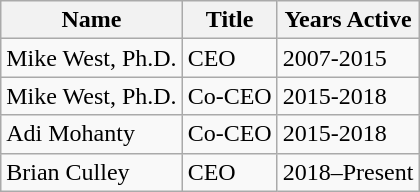<table class="wikitable">
<tr>
<th>Name</th>
<th>Title</th>
<th>Years Active</th>
</tr>
<tr>
<td>Mike West, Ph.D.</td>
<td>CEO</td>
<td>2007-2015</td>
</tr>
<tr>
<td>Mike West, Ph.D.</td>
<td>Co-CEO</td>
<td>2015-2018</td>
</tr>
<tr>
<td>Adi Mohanty</td>
<td>Co-CEO</td>
<td>2015-2018</td>
</tr>
<tr>
<td>Brian Culley</td>
<td>CEO</td>
<td>2018–Present</td>
</tr>
</table>
